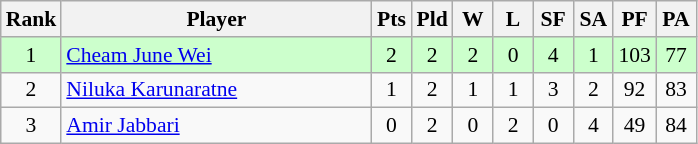<table class=wikitable style="text-align:center; font-size:90%">
<tr>
<th width="20">Rank</th>
<th width="200">Player</th>
<th width="20">Pts</th>
<th width="20">Pld</th>
<th width="20">W</th>
<th width="20">L</th>
<th width="20">SF</th>
<th width="20">SA</th>
<th width="20">PF</th>
<th width="20">PA</th>
</tr>
<tr bgcolor="#ccffcc">
<td>1</td>
<td style="text-align:left"> <a href='#'>Cheam June Wei</a></td>
<td>2</td>
<td>2</td>
<td>2</td>
<td>0</td>
<td>4</td>
<td>1</td>
<td>103</td>
<td>77</td>
</tr>
<tr>
<td>2</td>
<td style="text-align:left"> <a href='#'>Niluka Karunaratne</a></td>
<td>1</td>
<td>2</td>
<td>1</td>
<td>1</td>
<td>3</td>
<td>2</td>
<td>92</td>
<td>83</td>
</tr>
<tr>
<td>3</td>
<td style="text-align:left"> <a href='#'>Amir Jabbari</a></td>
<td>0</td>
<td>2</td>
<td>0</td>
<td>2</td>
<td>0</td>
<td>4</td>
<td>49</td>
<td>84</td>
</tr>
</table>
